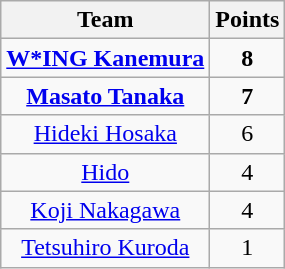<table class="wikitable" style="text-align:center">
<tr>
<th>Team</th>
<th>Points</th>
</tr>
<tr>
<td><strong><a href='#'>W*ING Kanemura</a></strong></td>
<td><strong>8</strong></td>
</tr>
<tr>
<td><strong><a href='#'>Masato Tanaka</a></strong></td>
<td><strong>7</strong></td>
</tr>
<tr>
<td><a href='#'>Hideki Hosaka</a></td>
<td>6</td>
</tr>
<tr>
<td><a href='#'>Hido</a></td>
<td>4</td>
</tr>
<tr>
<td><a href='#'>Koji Nakagawa</a></td>
<td>4</td>
</tr>
<tr>
<td><a href='#'>Tetsuhiro Kuroda</a></td>
<td>1</td>
</tr>
</table>
